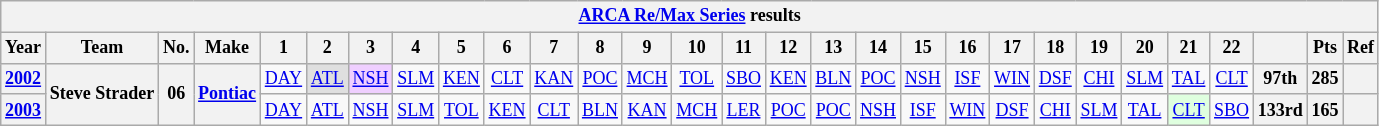<table class="wikitable" style="text-align:center; font-size:75%">
<tr>
<th colspan=32><a href='#'>ARCA Re/Max Series</a> results</th>
</tr>
<tr>
<th>Year</th>
<th>Team</th>
<th>No.</th>
<th>Make</th>
<th>1</th>
<th>2</th>
<th>3</th>
<th>4</th>
<th>5</th>
<th>6</th>
<th>7</th>
<th>8</th>
<th>9</th>
<th>10</th>
<th>11</th>
<th>12</th>
<th>13</th>
<th>14</th>
<th>15</th>
<th>16</th>
<th>17</th>
<th>18</th>
<th>19</th>
<th>20</th>
<th>21</th>
<th>22</th>
<th></th>
<th>Pts</th>
<th>Ref</th>
</tr>
<tr>
<th><a href='#'>2002</a></th>
<th rowspan=2>Steve Strader</th>
<th rowspan=2>06</th>
<th rowspan=2><a href='#'>Pontiac</a></th>
<td><a href='#'>DAY</a></td>
<td style="background:#DFDFDF;"><a href='#'>ATL</a><br></td>
<td style="background:#EFCFFF;"><a href='#'>NSH</a><br></td>
<td><a href='#'>SLM</a></td>
<td><a href='#'>KEN</a></td>
<td><a href='#'>CLT</a></td>
<td><a href='#'>KAN</a></td>
<td><a href='#'>POC</a></td>
<td><a href='#'>MCH</a></td>
<td><a href='#'>TOL</a></td>
<td><a href='#'>SBO</a></td>
<td><a href='#'>KEN</a></td>
<td><a href='#'>BLN</a></td>
<td><a href='#'>POC</a></td>
<td><a href='#'>NSH</a></td>
<td><a href='#'>ISF</a></td>
<td><a href='#'>WIN</a></td>
<td><a href='#'>DSF</a></td>
<td><a href='#'>CHI</a></td>
<td><a href='#'>SLM</a></td>
<td><a href='#'>TAL</a></td>
<td><a href='#'>CLT</a></td>
<th>97th</th>
<th>285</th>
<th></th>
</tr>
<tr>
<th><a href='#'>2003</a></th>
<td><a href='#'>DAY</a></td>
<td><a href='#'>ATL</a></td>
<td><a href='#'>NSH</a></td>
<td><a href='#'>SLM</a></td>
<td><a href='#'>TOL</a></td>
<td><a href='#'>KEN</a></td>
<td><a href='#'>CLT</a></td>
<td><a href='#'>BLN</a></td>
<td><a href='#'>KAN</a></td>
<td><a href='#'>MCH</a></td>
<td><a href='#'>LER</a></td>
<td><a href='#'>POC</a></td>
<td><a href='#'>POC</a></td>
<td><a href='#'>NSH</a></td>
<td><a href='#'>ISF</a></td>
<td><a href='#'>WIN</a></td>
<td><a href='#'>DSF</a></td>
<td><a href='#'>CHI</a></td>
<td><a href='#'>SLM</a></td>
<td><a href='#'>TAL</a></td>
<td style="background:#DFFFDF;"><a href='#'>CLT</a><br></td>
<td><a href='#'>SBO</a></td>
<th>133rd</th>
<th>165</th>
<th></th>
</tr>
</table>
